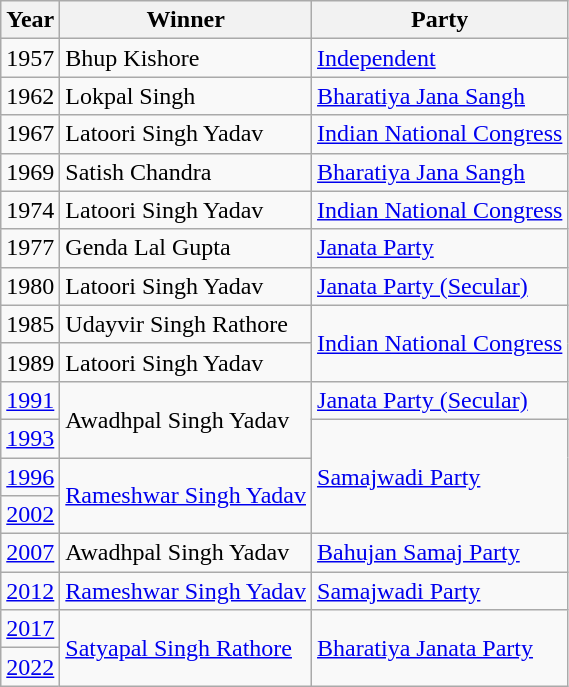<table class="wikitable sortable">
<tr>
<th>Year</th>
<th>Winner</th>
<th>Party</th>
</tr>
<tr>
<td>1957</td>
<td>Bhup Kishore</td>
<td><a href='#'>Independent</a></td>
</tr>
<tr>
<td>1962</td>
<td>Lokpal Singh</td>
<td><a href='#'>Bharatiya Jana Sangh</a></td>
</tr>
<tr>
<td>1967</td>
<td>Latoori Singh Yadav</td>
<td><a href='#'>Indian National Congress</a></td>
</tr>
<tr>
<td>1969</td>
<td>Satish Chandra</td>
<td><a href='#'>Bharatiya Jana Sangh</a></td>
</tr>
<tr>
<td>1974</td>
<td>Latoori Singh Yadav</td>
<td><a href='#'>Indian National Congress</a></td>
</tr>
<tr>
<td>1977</td>
<td>Genda Lal Gupta</td>
<td><a href='#'>Janata Party</a></td>
</tr>
<tr>
<td>1980</td>
<td>Latoori Singh Yadav</td>
<td><a href='#'>Janata Party (Secular)</a></td>
</tr>
<tr>
<td>1985</td>
<td>Udayvir Singh Rathore</td>
<td rowspan="2"><a href='#'>Indian National Congress</a></td>
</tr>
<tr>
<td>1989</td>
<td>Latoori Singh Yadav</td>
</tr>
<tr>
<td><a href='#'>1991</a></td>
<td rowspan="2">Awadhpal Singh Yadav</td>
<td><a href='#'>Janata Party (Secular)</a></td>
</tr>
<tr>
<td><a href='#'>1993</a></td>
<td rowspan="3"><a href='#'>Samajwadi Party</a></td>
</tr>
<tr>
<td><a href='#'>1996</a></td>
<td rowspan="2"><a href='#'>Rameshwar Singh Yadav</a></td>
</tr>
<tr>
<td><a href='#'>2002</a></td>
</tr>
<tr>
<td><a href='#'>2007</a></td>
<td>Awadhpal Singh Yadav</td>
<td><a href='#'>Bahujan Samaj Party</a></td>
</tr>
<tr>
<td><a href='#'>2012</a></td>
<td><a href='#'>Rameshwar Singh Yadav</a></td>
<td><a href='#'>Samajwadi Party</a></td>
</tr>
<tr>
<td><a href='#'>2017</a></td>
<td rowspan="2"><a href='#'>Satyapal Singh Rathore</a></td>
<td rowspan="2"><a href='#'>Bharatiya Janata Party</a></td>
</tr>
<tr>
<td><a href='#'>2022</a></td>
</tr>
</table>
